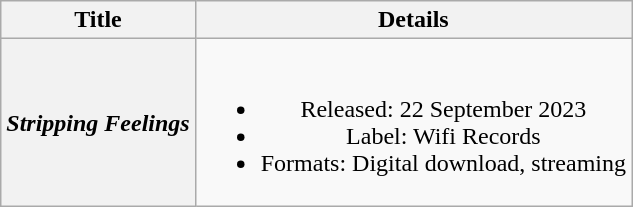<table class="wikitable plainrowheaders" style="text-align:center;" border="1">
<tr>
<th scope="col">Title</th>
<th scope="col">Details</th>
</tr>
<tr>
<th scope="row"><em>Stripping Feelings</em></th>
<td><br><ul><li>Released: 22 September 2023</li><li>Label: Wifi Records</li><li>Formats: Digital download, streaming</li></ul></td>
</tr>
</table>
